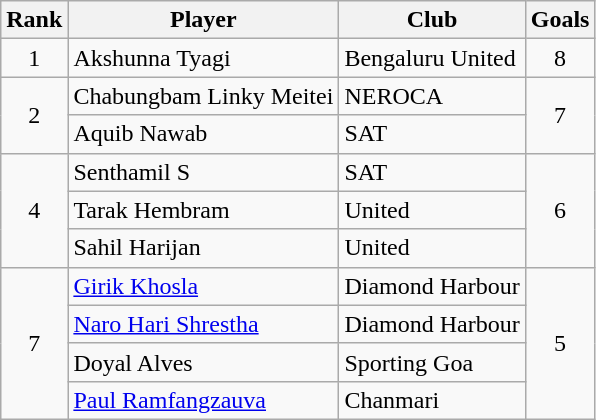<table class="wikitable sortable" style="text-align:center">
<tr>
<th>Rank</th>
<th>Player</th>
<th>Club</th>
<th>Goals</th>
</tr>
<tr>
<td>1</td>
<td align="left"> Akshunna Tyagi</td>
<td align="left">Bengaluru United</td>
<td>8</td>
</tr>
<tr>
<td rowspan="2">2</td>
<td align="left"> Chabungbam Linky Meitei</td>
<td align="left">NEROCA</td>
<td rowspan="2">7</td>
</tr>
<tr>
<td align="left"> Aquib Nawab</td>
<td align="left">SAT</td>
</tr>
<tr>
<td rowspan="3">4</td>
<td align="left"> Senthamil S</td>
<td align="left">SAT</td>
<td rowspan="3">6</td>
</tr>
<tr>
<td align="left"> Tarak Hembram</td>
<td align="left">United</td>
</tr>
<tr>
<td align="left"> Sahil Harijan</td>
<td align="left">United</td>
</tr>
<tr>
<td rowspan="4">7</td>
<td align="left"> <a href='#'>Girik Khosla</a></td>
<td align="left">Diamond Harbour</td>
<td rowspan="4">5</td>
</tr>
<tr>
<td align="left"> <a href='#'>Naro Hari Shrestha</a></td>
<td align="left">Diamond Harbour</td>
</tr>
<tr>
<td align="left"> Doyal Alves</td>
<td align="left">Sporting Goa</td>
</tr>
<tr>
<td align="left"> <a href='#'>Paul Ramfangzauva</a></td>
<td align="left">Chanmari</td>
</tr>
</table>
